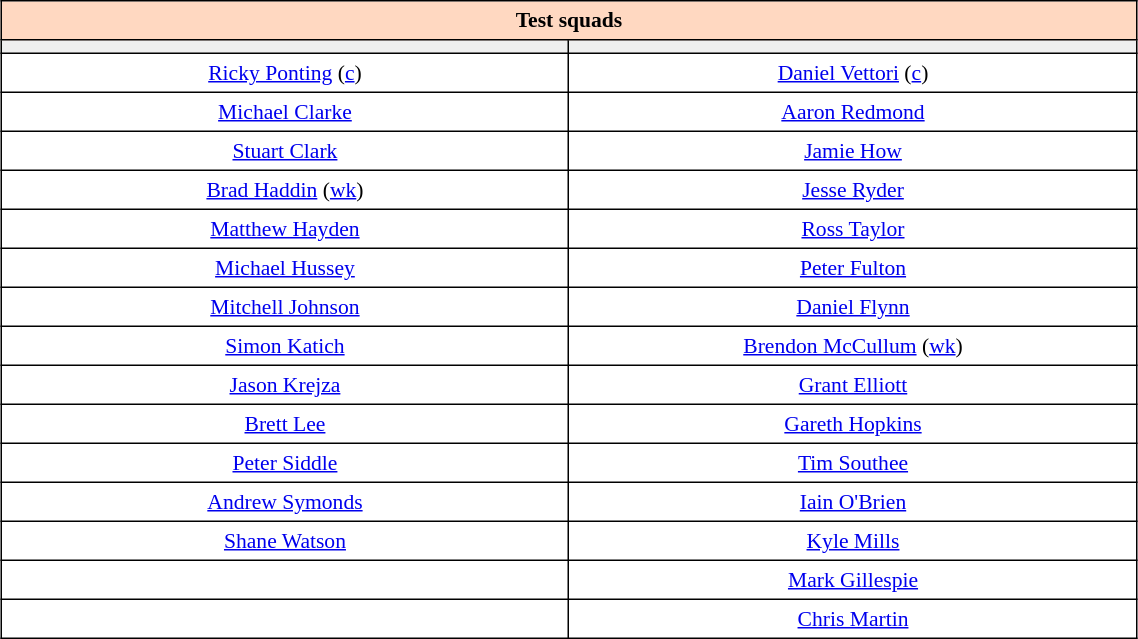<table name="squads" border="0" cellpadding="4" cellspacing="0" style="text-align:center; font-size:90%; border-collapse:collapse;width:60%;margin:auto;">
<tr>
<th style="background:#FFD8C1; border: 1px solid #000000;" colspan=2>Test squads</th>
</tr>
<tr bgcolor="#efefef">
<th style="border: 1px solid #000000;" width=23%></th>
<th style="border: 1px solid #000000;" width=23%></th>
</tr>
<tr>
<td style="border: 1px solid #000000;"><a href='#'>Ricky Ponting</a> (<a href='#'>c</a>)</td>
<td style="border: 1px solid #000000;"><a href='#'>Daniel Vettori</a> (<a href='#'>c</a>)</td>
</tr>
<tr>
<td style="border: 1px solid #000000;"><a href='#'>Michael Clarke</a></td>
<td style="border: 1px solid #000000;"><a href='#'>Aaron Redmond</a></td>
</tr>
<tr>
<td style="border: 1px solid #000000;"><a href='#'>Stuart Clark</a></td>
<td style="border: 1px solid #000000;"><a href='#'>Jamie How</a></td>
</tr>
<tr>
<td style="border: 1px solid #000000;"><a href='#'>Brad Haddin</a> (<a href='#'>wk</a>)</td>
<td style="border: 1px solid #000000;"><a href='#'>Jesse Ryder</a></td>
</tr>
<tr>
<td style="border: 1px solid #000000;"><a href='#'>Matthew Hayden</a></td>
<td style="border: 1px solid #000000;"><a href='#'>Ross Taylor</a></td>
</tr>
<tr>
<td style="border: 1px solid #000000;"><a href='#'>Michael Hussey</a></td>
<td style="border: 1px solid #000000;"><a href='#'>Peter Fulton</a></td>
</tr>
<tr>
<td style="border: 1px solid #000000;"><a href='#'>Mitchell Johnson</a></td>
<td style="border: 1px solid #000000;"><a href='#'>Daniel Flynn</a></td>
</tr>
<tr>
<td style="border: 1px solid #000000;"><a href='#'>Simon Katich</a></td>
<td style="border: 1px solid #000000;"><a href='#'>Brendon McCullum</a> (<a href='#'>wk</a>)</td>
</tr>
<tr>
<td style="border: 1px solid #000000;"><a href='#'>Jason Krejza</a></td>
<td style="border: 1px solid #000000;"><a href='#'>Grant Elliott</a></td>
</tr>
<tr>
<td style="border: 1px solid #000000;"><a href='#'>Brett Lee</a></td>
<td style="border: 1px solid #000000;"><a href='#'>Gareth Hopkins</a></td>
</tr>
<tr>
<td style="border: 1px solid #000000;"><a href='#'>Peter Siddle</a></td>
<td style="border: 1px solid #000000;"><a href='#'>Tim Southee</a></td>
</tr>
<tr>
<td style="border: 1px solid #000000;"><a href='#'>Andrew Symonds</a></td>
<td style="border: 1px solid #000000;"><a href='#'>Iain O'Brien</a></td>
</tr>
<tr>
<td style="border: 1px solid #000000;"><a href='#'>Shane Watson</a></td>
<td style="border: 1px solid #000000;"><a href='#'>Kyle Mills</a></td>
</tr>
<tr>
<td style="border: 1px solid #000000;"></td>
<td style="border: 1px solid #000000;"><a href='#'>Mark Gillespie</a></td>
</tr>
<tr>
<td style="border: 1px solid #000000;"></td>
<td style="border: 1px solid #000000;"><a href='#'>Chris Martin</a></td>
</tr>
</table>
